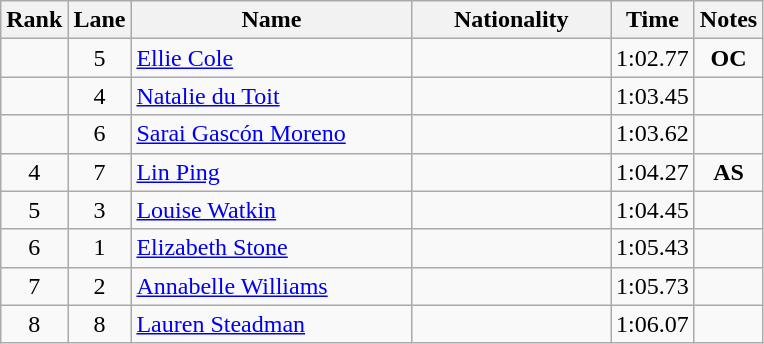<table class="wikitable sortable" style="text-align:center">
<tr>
<th>Rank</th>
<th>Lane</th>
<th style="width:180px">Name</th>
<th style="width:125px">Nationality</th>
<th>Time</th>
<th>Notes</th>
</tr>
<tr>
<td></td>
<td>5</td>
<td style="text-align:left;"><a href='#'>Ellie Cole</a></td>
<td style="text-align:left;"></td>
<td>1:02.77</td>
<td><strong>OC</strong></td>
</tr>
<tr>
<td></td>
<td>4</td>
<td style="text-align:left;"><a href='#'>Natalie du Toit</a></td>
<td style="text-align:left;"></td>
<td>1:03.45</td>
<td></td>
</tr>
<tr>
<td></td>
<td>6</td>
<td style="text-align:left;"><a href='#'>Sarai Gascón Moreno</a></td>
<td style="text-align:left;"></td>
<td>1:03.62</td>
<td></td>
</tr>
<tr>
<td>4</td>
<td>7</td>
<td style="text-align:left;"><a href='#'>Lin Ping</a></td>
<td style="text-align:left;"></td>
<td>1:04.27</td>
<td><strong>AS</strong></td>
</tr>
<tr>
<td>5</td>
<td>3</td>
<td style="text-align:left;"><a href='#'>Louise Watkin</a></td>
<td style="text-align:left;"></td>
<td>1:04.45</td>
<td></td>
</tr>
<tr>
<td>6</td>
<td>1</td>
<td style="text-align:left;"><a href='#'>Elizabeth Stone</a></td>
<td style="text-align:left;"></td>
<td>1:05.43</td>
<td></td>
</tr>
<tr>
<td>7</td>
<td>2</td>
<td style="text-align:left;"><a href='#'>Annabelle Williams</a></td>
<td style="text-align:left;"></td>
<td>1:05.73</td>
<td></td>
</tr>
<tr>
<td>8</td>
<td>8</td>
<td style="text-align:left;"><a href='#'>Lauren Steadman</a></td>
<td style="text-align:left;"></td>
<td>1:06.07</td>
<td></td>
</tr>
</table>
